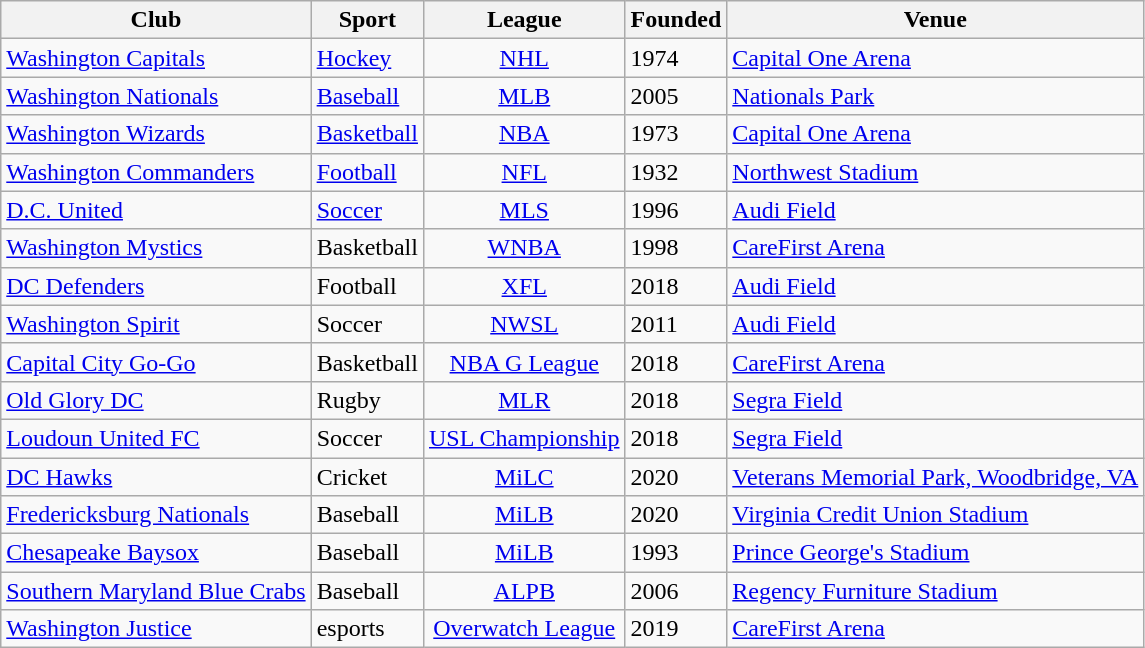<table class="wikitable sortable">
<tr>
<th>Club</th>
<th>Sport</th>
<th>League</th>
<th>Founded</th>
<th>Venue</th>
</tr>
<tr>
<td><a href='#'>Washington Capitals</a></td>
<td><a href='#'>Hockey</a></td>
<td align=center><a href='#'>NHL</a></td>
<td>1974</td>
<td><a href='#'>Capital One Arena</a><br></td>
</tr>
<tr>
<td><a href='#'>Washington Nationals</a></td>
<td><a href='#'>Baseball</a></td>
<td align=center><a href='#'>MLB</a></td>
<td>2005</td>
<td><a href='#'>Nationals Park</a><br></td>
</tr>
<tr>
<td><a href='#'>Washington Wizards</a></td>
<td><a href='#'>Basketball</a></td>
<td align=center><a href='#'>NBA</a></td>
<td>1973</td>
<td><a href='#'>Capital One Arena</a><br></td>
</tr>
<tr>
<td><a href='#'>Washington Commanders</a></td>
<td><a href='#'>Football</a></td>
<td align=center><a href='#'>NFL</a></td>
<td>1932</td>
<td><a href='#'>Northwest Stadium</a><br></td>
</tr>
<tr>
<td><a href='#'>D.C. United</a></td>
<td><a href='#'>Soccer</a></td>
<td align=center><a href='#'>MLS</a></td>
<td>1996</td>
<td><a href='#'>Audi Field</a><br></td>
</tr>
<tr>
<td><a href='#'>Washington Mystics</a></td>
<td>Basketball</td>
<td align=center><a href='#'>WNBA</a></td>
<td>1998</td>
<td><a href='#'>CareFirst Arena</a><br></td>
</tr>
<tr>
<td><a href='#'>DC Defenders</a></td>
<td>Football</td>
<td align=center><a href='#'>XFL</a></td>
<td>2018</td>
<td><a href='#'>Audi Field</a><br></td>
</tr>
<tr>
<td><a href='#'>Washington Spirit</a></td>
<td>Soccer</td>
<td align=center><a href='#'>NWSL</a></td>
<td>2011</td>
<td><a href='#'>Audi Field</a> <br></td>
</tr>
<tr>
<td><a href='#'>Capital City Go-Go</a></td>
<td>Basketball</td>
<td align=center><a href='#'>NBA G League</a></td>
<td>2018</td>
<td><a href='#'>CareFirst Arena</a><br></td>
</tr>
<tr>
<td><a href='#'>Old Glory DC</a></td>
<td>Rugby</td>
<td align=center><a href='#'>MLR</a></td>
<td>2018</td>
<td><a href='#'>Segra Field</a><br></td>
</tr>
<tr>
<td><a href='#'>Loudoun United FC</a></td>
<td>Soccer</td>
<td align=center><a href='#'>USL Championship</a></td>
<td>2018</td>
<td><a href='#'>Segra Field</a><br></td>
</tr>
<tr>
<td><a href='#'>DC Hawks</a></td>
<td>Cricket</td>
<td align=center><a href='#'>MiLC</a></td>
<td>2020</td>
<td><a href='#'>Veterans Memorial Park, Woodbridge, VA</a><br></td>
</tr>
<tr>
<td><a href='#'>Fredericksburg Nationals</a></td>
<td>Baseball</td>
<td align=center><a href='#'>MiLB</a></td>
<td>2020</td>
<td><a href='#'>Virginia Credit Union Stadium</a><br></td>
</tr>
<tr>
<td><a href='#'>Chesapeake Baysox</a></td>
<td>Baseball</td>
<td align=center><a href='#'>MiLB</a></td>
<td>1993</td>
<td><a href='#'>Prince George's Stadium</a><br></td>
</tr>
<tr>
<td><a href='#'>Southern Maryland Blue Crabs</a></td>
<td>Baseball</td>
<td align=center><a href='#'>ALPB</a></td>
<td>2006</td>
<td><a href='#'>Regency Furniture Stadium</a><br></td>
</tr>
<tr>
<td><a href='#'>Washington Justice</a></td>
<td>esports</td>
<td align=center><a href='#'>Overwatch League</a></td>
<td>2019</td>
<td><a href='#'>CareFirst Arena</a><br></td>
</tr>
</table>
